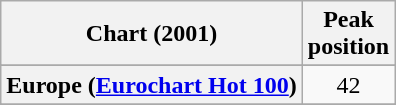<table class="wikitable sortable plainrowheaders" style="text-align:center">
<tr>
<th scope="col">Chart (2001)</th>
<th scope="col">Peak<br>position</th>
</tr>
<tr>
</tr>
<tr>
<th scope="row">Europe (<a href='#'>Eurochart Hot 100</a>)</th>
<td>42</td>
</tr>
<tr>
</tr>
<tr>
</tr>
<tr>
</tr>
<tr>
</tr>
</table>
